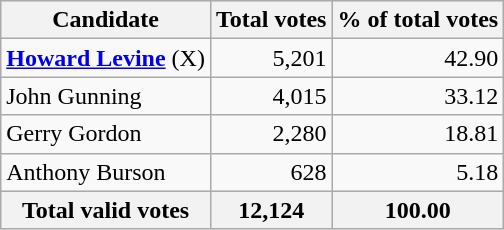<table class="wikitable sortable">
<tr bgcolor="#EEEEEE">
<th align="left">Candidate</th>
<th align="right">Total votes</th>
<th align="right">% of total votes</th>
</tr>
<tr>
<td align="left"><strong><a href='#'>Howard Levine</a></strong> (X)</td>
<td align="right">5,201</td>
<td align="right">42.90</td>
</tr>
<tr>
<td align="left">John Gunning</td>
<td align="right">4,015</td>
<td align="right">33.12</td>
</tr>
<tr>
<td align="left">Gerry Gordon</td>
<td align="right">2,280</td>
<td align="right">18.81</td>
</tr>
<tr>
<td align="left">Anthony Burson</td>
<td align="right">628</td>
<td align="right">5.18</td>
</tr>
<tr bgcolor="#EEEEEE">
<th align="left">Total valid votes</th>
<th align="right">12,124</th>
<th align="right">100.00</th>
</tr>
</table>
